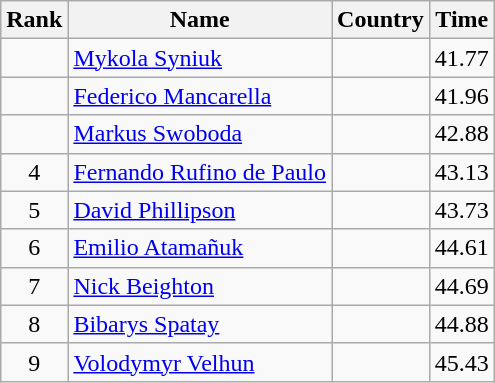<table class="wikitable" style="text-align:center">
<tr>
<th>Rank</th>
<th>Name</th>
<th>Country</th>
<th>Time</th>
</tr>
<tr>
<td></td>
<td align="left"><a href='#'>Mykola Syniuk</a></td>
<td align="left"></td>
<td>41.77</td>
</tr>
<tr>
<td></td>
<td align="left"><a href='#'>Federico Mancarella</a></td>
<td align="left"></td>
<td>41.96</td>
</tr>
<tr>
<td></td>
<td align="left"><a href='#'>Markus Swoboda</a></td>
<td align="left"></td>
<td>42.88</td>
</tr>
<tr>
<td>4</td>
<td align="left"><a href='#'>Fernando Rufino de Paulo</a></td>
<td align="left"></td>
<td>43.13</td>
</tr>
<tr>
<td>5</td>
<td align="left"><a href='#'>David Phillipson</a></td>
<td align="left"></td>
<td>43.73</td>
</tr>
<tr>
<td>6</td>
<td align="left"><a href='#'>Emilio Atamañuk</a></td>
<td align="left"></td>
<td>44.61</td>
</tr>
<tr>
<td>7</td>
<td align="left"><a href='#'>Nick Beighton</a></td>
<td align="left"></td>
<td>44.69</td>
</tr>
<tr>
<td>8</td>
<td align="left"><a href='#'>Bibarys Spatay</a></td>
<td align="left"></td>
<td>44.88</td>
</tr>
<tr>
<td>9</td>
<td align="left"><a href='#'>Volodymyr Velhun</a></td>
<td align="left"></td>
<td>45.43</td>
</tr>
</table>
